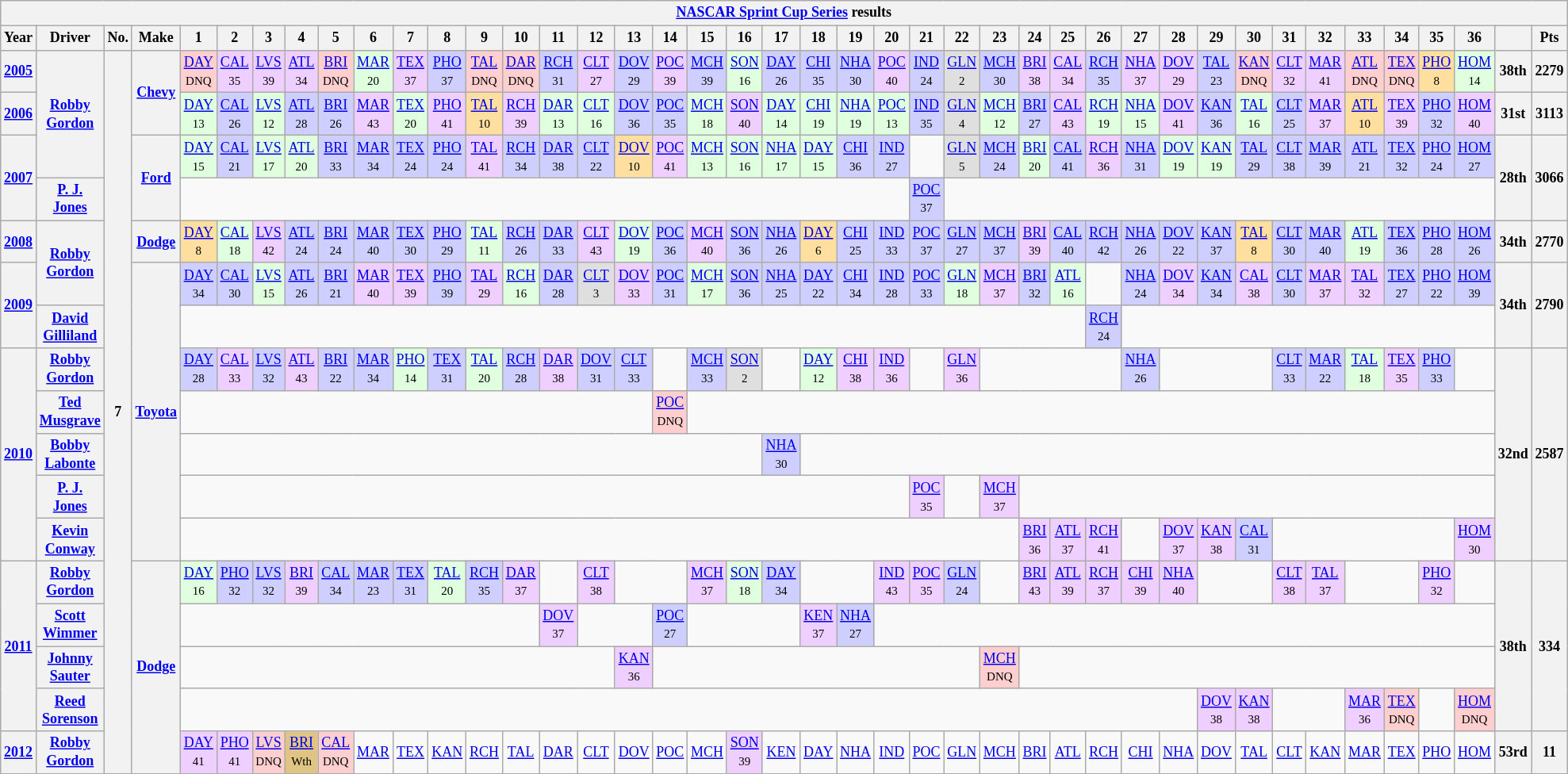<table class="wikitable" style="text-align:center; font-size:75%">
<tr>
<th colspan=45><a href='#'>NASCAR Sprint Cup Series</a> results</th>
</tr>
<tr>
<th>Year</th>
<th>Driver</th>
<th>No.</th>
<th>Make</th>
<th>1</th>
<th>2</th>
<th>3</th>
<th>4</th>
<th>5</th>
<th>6</th>
<th>7</th>
<th>8</th>
<th>9</th>
<th>10</th>
<th>11</th>
<th>12</th>
<th>13</th>
<th>14</th>
<th>15</th>
<th>16</th>
<th>17</th>
<th>18</th>
<th>19</th>
<th>20</th>
<th>21</th>
<th>22</th>
<th>23</th>
<th>24</th>
<th>25</th>
<th>26</th>
<th>27</th>
<th>28</th>
<th>29</th>
<th>30</th>
<th>31</th>
<th>32</th>
<th>33</th>
<th>34</th>
<th>35</th>
<th>36</th>
<th></th>
<th>Pts</th>
</tr>
<tr>
<th><a href='#'>2005</a></th>
<th rowspan=3><a href='#'>Robby Gordon</a></th>
<th rowspan=17>7</th>
<th rowspan=2><a href='#'>Chevy</a></th>
<td style="background:#FFCFCF;"><a href='#'>DAY</a><br><small>DNQ</small></td>
<td style="background:#EFCFFF;"><a href='#'>CAL</a><br><small>35</small></td>
<td style="background:#EFCFFF;"><a href='#'>LVS</a><br><small>39</small></td>
<td style="background:#EFCFFF;"><a href='#'>ATL</a><br><small>34</small></td>
<td style="background:#FFCFCF;"><a href='#'>BRI</a><br><small>DNQ</small></td>
<td style="background:#DFFFDF;"><a href='#'>MAR</a><br><small>20</small></td>
<td style="background:#EFCFFF;"><a href='#'>TEX</a><br><small>37</small></td>
<td style="background:#CFCFFF;"><a href='#'>PHO</a><br><small>37</small></td>
<td style="background:#FFCFCF;"><a href='#'>TAL</a><br><small>DNQ</small></td>
<td style="background:#FFCFCF;"><a href='#'>DAR</a><br><small>DNQ</small></td>
<td style="background:#CFCFFF;"><a href='#'>RCH</a><br><small>31</small></td>
<td style="background:#EFCFFF;"><a href='#'>CLT</a><br><small>27</small></td>
<td style="background:#CFCFFF;"><a href='#'>DOV</a><br><small>29</small></td>
<td style="background:#EFCFFF;"><a href='#'>POC</a><br><small>39</small></td>
<td style="background:#CFCFFF;"><a href='#'>MCH</a><br><small>39</small></td>
<td style="background:#DFFFDF;"><a href='#'>SON</a><br><small>16</small></td>
<td style="background:#CFCFFF;"><a href='#'>DAY</a><br><small>26</small></td>
<td style="background:#CFCFFF;"><a href='#'>CHI</a><br><small>35</small></td>
<td style="background:#CFCFFF;"><a href='#'>NHA</a><br><small>30</small></td>
<td style="background:#EFCFFF;"><a href='#'>POC</a><br><small>40</small></td>
<td style="background:#CFCFFF;"><a href='#'>IND</a><br><small>24</small></td>
<td style="background:#DFDFDF;"><a href='#'>GLN</a><br><small>2</small></td>
<td style="background:#CFCFFF;"><a href='#'>MCH</a><br><small>30</small></td>
<td style="background:#EFCFFF;"><a href='#'>BRI</a><br><small>38</small></td>
<td style="background:#EFCFFF;"><a href='#'>CAL</a><br><small>34</small></td>
<td style="background:#CFCFFF;"><a href='#'>RCH</a><br><small>35</small></td>
<td style="background:#EFCFFF;"><a href='#'>NHA</a><br><small>37</small></td>
<td style="background:#EFCFFF;"><a href='#'>DOV</a><br><small>29</small></td>
<td style="background:#CFCFFF;"><a href='#'>TAL</a><br><small>23</small></td>
<td style="background:#FFCFCF;"><a href='#'>KAN</a><br><small>DNQ</small></td>
<td style="background:#EFCFFF;"><a href='#'>CLT</a><br><small>32</small></td>
<td style="background:#EFCFFF;"><a href='#'>MAR</a><br><small>41</small></td>
<td style="background:#FFCFCF;"><a href='#'>ATL</a><br><small>DNQ</small></td>
<td style="background:#FFCFCF;"><a href='#'>TEX</a><br><small>DNQ</small></td>
<td style="background:#FFDF9F;"><a href='#'>PHO</a><br><small>8</small></td>
<td style="background:#DFFFDF;"><a href='#'>HOM</a><br><small>14</small></td>
<th>38th</th>
<th>2279</th>
</tr>
<tr>
<th><a href='#'>2006</a></th>
<td style="background:#DFFFDF;"><a href='#'>DAY</a><br><small>13</small></td>
<td style="background:#CFCFFF;"><a href='#'>CAL</a><br><small>26</small></td>
<td style="background:#DFFFDF;"><a href='#'>LVS</a><br><small>12</small></td>
<td style="background:#CFCFFF;"><a href='#'>ATL</a><br><small>28</small></td>
<td style="background:#CFCFFF;"><a href='#'>BRI</a><br><small>26</small></td>
<td style="background:#EFCFFF;"><a href='#'>MAR</a><br><small>43</small></td>
<td style="background:#DFFFDF;"><a href='#'>TEX</a><br><small>20</small></td>
<td style="background:#EFCFFF;"><a href='#'>PHO</a><br><small>41</small></td>
<td style="background:#FFDF9F;"><a href='#'>TAL</a><br><small>10</small></td>
<td style="background:#EFCFFF;"><a href='#'>RCH</a><br><small>39</small></td>
<td style="background:#DFFFDF;"><a href='#'>DAR</a><br><small>13</small></td>
<td style="background:#DFFFDF;"><a href='#'>CLT</a><br><small>16</small></td>
<td style="background:#CFCFFF;"><a href='#'>DOV</a><br><small>36</small></td>
<td style="background:#CFCFFF;"><a href='#'>POC</a><br><small>35</small></td>
<td style="background:#DFFFDF;"><a href='#'>MCH</a><br><small>18</small></td>
<td style="background:#EFCFFF;"><a href='#'>SON</a><br><small>40</small></td>
<td style="background:#DFFFDF;"><a href='#'>DAY</a><br><small>14</small></td>
<td style="background:#DFFFDF;"><a href='#'>CHI</a><br><small>19</small></td>
<td style="background:#DFFFDF;"><a href='#'>NHA</a><br><small>19</small></td>
<td style="background:#DFFFDF;"><a href='#'>POC</a><br><small>13</small></td>
<td style="background:#CFCFFF;"><a href='#'>IND</a><br><small>35</small></td>
<td style="background:#DFDFDF;"><a href='#'>GLN</a><br><small>4</small></td>
<td style="background:#DFFFDF;"><a href='#'>MCH</a><br><small>12</small></td>
<td style="background:#CFCFFF;"><a href='#'>BRI</a><br><small>27</small></td>
<td style="background:#EFCFFF;"><a href='#'>CAL</a><br><small>43</small></td>
<td style="background:#DFFFDF;"><a href='#'>RCH</a><br><small>19</small></td>
<td style="background:#DFFFDF;"><a href='#'>NHA</a><br><small>15</small></td>
<td style="background:#EFCFFF;"><a href='#'>DOV</a><br><small>41</small></td>
<td style="background:#CFCFFF;"><a href='#'>KAN</a><br><small>36</small></td>
<td style="background:#DFFFDF;"><a href='#'>TAL</a><br><small>16</small></td>
<td style="background:#CFCFFF;"><a href='#'>CLT</a><br><small>25</small></td>
<td style="background:#EFCFFF;"><a href='#'>MAR</a><br><small>37</small></td>
<td style="background:#FFDF9F;"><a href='#'>ATL</a><br><small>10</small></td>
<td style="background:#EFCFFF;"><a href='#'>TEX</a><br><small>39</small></td>
<td style="background:#CFCFFF;"><a href='#'>PHO</a><br><small>32</small></td>
<td style="background:#EFCFFF;"><a href='#'>HOM</a><br><small>40</small></td>
<th>31st</th>
<th>3113</th>
</tr>
<tr>
<th rowspan=2><a href='#'>2007</a></th>
<th rowspan=2><a href='#'>Ford</a></th>
<td style="background:#DFFFDF;"><a href='#'>DAY</a><br><small>15</small></td>
<td style="background:#CFCFFF;"><a href='#'>CAL</a><br><small>21</small></td>
<td style="background:#DFFFDF;"><a href='#'>LVS</a><br><small>17</small></td>
<td style="background:#DFFFDF;"><a href='#'>ATL</a><br><small>20</small></td>
<td style="background:#CFCFFF;"><a href='#'>BRI</a><br><small>33</small></td>
<td style="background:#CFCFFF;"><a href='#'>MAR</a><br><small>34</small></td>
<td style="background:#CFCFFF;"><a href='#'>TEX</a><br><small>24</small></td>
<td style="background:#CFCFFF;"><a href='#'>PHO</a><br><small>24</small></td>
<td style="background:#EFCFFF;"><a href='#'>TAL</a><br><small>41</small></td>
<td style="background:#CFCFFF;"><a href='#'>RCH</a><br><small>34</small></td>
<td style="background:#CFCFFF;"><a href='#'>DAR</a><br><small>38</small></td>
<td style="background:#CFCFFF;"><a href='#'>CLT</a><br><small>22</small></td>
<td style="background:#FFDF9F;"><a href='#'>DOV</a><br><small>10</small></td>
<td style="background:#EFCFFF;"><a href='#'>POC</a><br><small>41</small></td>
<td style="background:#DFFFDF;"><a href='#'>MCH</a><br><small>13</small></td>
<td style="background:#DFFFDF;"><a href='#'>SON</a><br><small>16</small></td>
<td style="background:#DFFFDF;"><a href='#'>NHA</a><br><small>17</small></td>
<td style="background:#DFFFDF;"><a href='#'>DAY</a><br><small>15</small></td>
<td style="background:#CFCFFF;"><a href='#'>CHI</a><br><small>36</small></td>
<td style="background:#CFCFFF;"><a href='#'>IND</a><br><small>27</small></td>
<td colspan=1></td>
<td style="background:#DFDFDF;"><a href='#'>GLN</a><br><small>5</small></td>
<td style="background:#CFCFFF;"><a href='#'>MCH</a><br><small>24</small></td>
<td style="background:#DFFFDF;"><a href='#'>BRI</a><br><small>20</small></td>
<td style="background:#CFCFFF;"><a href='#'>CAL</a><br><small>41</small></td>
<td style="background:#EFCFFF;"><a href='#'>RCH</a><br><small>36</small></td>
<td style="background:#CFCFFF;"><a href='#'>NHA</a><br><small>31</small></td>
<td style="background:#DFFFDF;"><a href='#'>DOV</a><br><small>19</small></td>
<td style="background:#DFFFDF;"><a href='#'>KAN</a><br><small>19</small></td>
<td style="background:#CFCFFF;"><a href='#'>TAL</a><br><small>29</small></td>
<td style="background:#CFCFFF;"><a href='#'>CLT</a><br><small>38</small></td>
<td style="background:#CFCFFF;"><a href='#'>MAR</a><br><small>39</small></td>
<td style="background:#CFCFFF;"><a href='#'>ATL</a><br><small>21</small></td>
<td style="background:#CFCFFF;"><a href='#'>TEX</a><br><small>32</small></td>
<td style="background:#CFCFFF;"><a href='#'>PHO</a><br><small>24</small></td>
<td style="background:#CFCFFF;"><a href='#'>HOM</a><br><small>27</small></td>
<th rowspan=2>28th</th>
<th rowspan=2>3066</th>
</tr>
<tr>
<th><a href='#'>P. J. Jones</a></th>
<td colspan=20></td>
<td style="background:#cfcfff;"><a href='#'>POC</a><br><small>37</small></td>
<td colspan=15></td>
</tr>
<tr>
<th><a href='#'>2008</a></th>
<th rowspan=2><a href='#'>Robby Gordon</a></th>
<th><a href='#'>Dodge</a></th>
<td style="background:#FFDF9F;"><a href='#'>DAY</a><br><small>8</small></td>
<td style="background:#DFFFDF;"><a href='#'>CAL</a><br><small>18</small></td>
<td style="background:#EFCFFF;"><a href='#'>LVS</a><br><small>42</small></td>
<td style="background:#CFCFFF;"><a href='#'>ATL</a><br><small>24</small></td>
<td style="background:#CFCFFF;"><a href='#'>BRI</a><br><small>24</small></td>
<td style="background:#CFCFFF;"><a href='#'>MAR</a><br><small>40</small></td>
<td style="background:#CFCFFF;"><a href='#'>TEX</a><br><small>30</small></td>
<td style="background:#CFCFFF;"><a href='#'>PHO</a><br><small>29</small></td>
<td style="background:#DFFFDF;"><a href='#'>TAL</a><br><small>11</small></td>
<td style="background:#CFCFFF;"><a href='#'>RCH</a><br><small>26</small></td>
<td style="background:#CFCFFF;"><a href='#'>DAR</a><br><small>33</small></td>
<td style="background:#EFCFFF;"><a href='#'>CLT</a><br><small>43</small></td>
<td style="background:#DFFFDF;"><a href='#'>DOV</a><br><small>19</small></td>
<td style="background:#CFCFFF;"><a href='#'>POC</a><br><small>36</small></td>
<td style="background:#EFCFFF;"><a href='#'>MCH</a><br><small>40</small></td>
<td style="background:#CFCFFF;"><a href='#'>SON</a><br><small>36</small></td>
<td style="background:#CFCFFF;"><a href='#'>NHA</a><br><small>26</small></td>
<td style="background:#FFDF9F;"><a href='#'>DAY</a><br><small>6</small></td>
<td style="background:#CFCFFF;"><a href='#'>CHI</a><br><small>25</small></td>
<td style="background:#CFCFFF;"><a href='#'>IND</a><br><small>33</small></td>
<td style="background:#CFCFFF;"><a href='#'>POC</a><br><small>37</small></td>
<td style="background:#CFCFFF;"><a href='#'>GLN</a><br><small>27</small></td>
<td style="background:#CFCFFF;"><a href='#'>MCH</a><br><small>37</small></td>
<td style="background:#EFCFFF;"><a href='#'>BRI</a><br><small>39</small></td>
<td style="background:#CFCFFF;"><a href='#'>CAL</a><br><small>40</small></td>
<td style="background:#CFCFFF;"><a href='#'>RCH</a><br><small>42</small></td>
<td style="background:#CFCFFF;"><a href='#'>NHA</a><br><small>26</small></td>
<td style="background:#CFCFFF;"><a href='#'>DOV</a><br><small>22</small></td>
<td style="background:#CFCFFF;"><a href='#'>KAN</a><br><small>37</small></td>
<td style="background:#FFDF9F;"><a href='#'>TAL</a><br><small>8</small></td>
<td style="background:#CFCFFF;"><a href='#'>CLT</a><br><small>30</small></td>
<td style="background:#CFCFFF;"><a href='#'>MAR</a><br><small>40</small></td>
<td style="background:#DFFFDF;"><a href='#'>ATL</a><br><small>19</small></td>
<td style="background:#CFCFFF;"><a href='#'>TEX</a><br><small>36</small></td>
<td style="background:#CFCFFF;"><a href='#'>PHO</a><br><small>28</small></td>
<td style="background:#CFCFFF;"><a href='#'>HOM</a><br><small>26</small></td>
<th>34th</th>
<th>2770</th>
</tr>
<tr>
<th rowspan=2><a href='#'>2009</a></th>
<th rowspan=7><a href='#'>Toyota</a></th>
<td style="background:#CFCFFF;"><a href='#'>DAY</a><br><small>34</small></td>
<td style="background:#CFCFFF;"><a href='#'>CAL</a><br><small>30</small></td>
<td style="background:#DFFFDF;"><a href='#'>LVS</a><br><small>15</small></td>
<td style="background:#CFCFFF;"><a href='#'>ATL</a><br><small>26</small></td>
<td style="background:#CFCFFF;"><a href='#'>BRI</a><br><small>21</small></td>
<td style="background:#EFCFFF;"><a href='#'>MAR</a><br><small>40</small></td>
<td style="background:#EFCFFF;"><a href='#'>TEX</a><br><small>39</small></td>
<td style="background:#CFCFFF;"><a href='#'>PHO</a><br><small>39</small></td>
<td style="background:#EFCFFF;"><a href='#'>TAL</a><br><small>29</small></td>
<td style="background:#DFFFDF;"><a href='#'>RCH</a><br><small>16</small></td>
<td style="background:#CFCFFF;"><a href='#'>DAR</a><br><small>28</small></td>
<td style="background:#DFDFDF;"><a href='#'>CLT</a><br><small>3</small></td>
<td style="background:#EFCFFF;"><a href='#'>DOV</a><br><small>33</small></td>
<td style="background:#CFCFFF;"><a href='#'>POC</a><br><small>31</small></td>
<td style="background:#DFFFDF;"><a href='#'>MCH</a><br><small>17</small></td>
<td style="background:#CFCFFF;"><a href='#'>SON</a><br><small>36</small></td>
<td style="background:#CFCFFF;"><a href='#'>NHA</a><br><small>25</small></td>
<td style="background:#CFCFFF;"><a href='#'>DAY</a><br><small>22</small></td>
<td style="background:#CFCFFF;"><a href='#'>CHI</a><br><small>34</small></td>
<td style="background:#CFCFFF;"><a href='#'>IND</a><br><small>28</small></td>
<td style="background:#CFCFFF;"><a href='#'>POC</a><br><small>33</small></td>
<td style="background:#DFFFDF;"><a href='#'>GLN</a><br><small>18</small></td>
<td style="background:#EFCFFF;"><a href='#'>MCH</a><br><small>37</small></td>
<td style="background:#CFCFFF;"><a href='#'>BRI</a><br><small>32</small></td>
<td style="background:#DFFFDF;"><a href='#'>ATL</a><br><small>16</small></td>
<td colspan=1></td>
<td style="background:#CFCFFF;"><a href='#'>NHA</a><br><small>24</small></td>
<td style="background:#EFCFFF;"><a href='#'>DOV</a><br><small>34</small></td>
<td style="background:#CFCFFF;"><a href='#'>KAN</a><br><small>34</small></td>
<td style="background:#EFCFFF;"><a href='#'>CAL</a><br><small>38</small></td>
<td style="background:#CFCFFF;"><a href='#'>CLT</a><br><small>30</small></td>
<td style="background:#EFCFFF;"><a href='#'>MAR</a><br><small>37</small></td>
<td style="background:#EFCFFF;"><a href='#'>TAL</a><br><small>32</small></td>
<td style="background:#CFCFFF;"><a href='#'>TEX</a><br><small>27</small></td>
<td style="background:#CFCFFF;"><a href='#'>PHO</a><br><small>22</small></td>
<td style="background:#CFCFFF;"><a href='#'>HOM</a><br><small>39</small></td>
<th rowspan=2>34th</th>
<th rowspan=2>2790</th>
</tr>
<tr>
<th><a href='#'>David Gilliland</a></th>
<td colspan=25></td>
<td style="background:#CFCFFF;"><a href='#'>RCH</a><br><small>24</small></td>
<td colspan=10></td>
</tr>
<tr>
<th rowspan=5><a href='#'>2010</a></th>
<th><a href='#'>Robby Gordon</a></th>
<td style="background:#CFCFFF;"><a href='#'>DAY</a><br><small>28</small></td>
<td style="background:#EFCFFF;"><a href='#'>CAL</a><br><small>33</small></td>
<td style="background:#CFCFFF;"><a href='#'>LVS</a><br><small>32</small></td>
<td style="background:#EFCFFF;"><a href='#'>ATL</a><br><small>43</small></td>
<td style="background:#CFCFFF;"><a href='#'>BRI</a><br><small>22</small></td>
<td style="background:#CFCFFF;"><a href='#'>MAR</a><br><small>34</small></td>
<td style="background:#DFFFDF;"><a href='#'>PHO</a><br><small>14</small></td>
<td style="background:#CFCFFF;"><a href='#'>TEX</a><br><small>31</small></td>
<td style="background:#DFFFDF;"><a href='#'>TAL</a><br><small>20</small></td>
<td style="background:#CFCFFF;"><a href='#'>RCH</a><br><small>28</small></td>
<td style="background:#EFCFFF;"><a href='#'>DAR</a><br><small>38</small></td>
<td style="background:#CFCFFF;"><a href='#'>DOV</a><br><small>31</small></td>
<td style="background:#CFCFFF;"><a href='#'>CLT</a><br><small>33</small></td>
<td colspan=1></td>
<td style="background:#CFCFFF;"><a href='#'>MCH</a><br><small>33</small></td>
<td style="background:#DFDFDF;"><a href='#'>SON</a><br><small>2</small></td>
<td colspan=1></td>
<td style="background:#DFFFDF;"><a href='#'>DAY</a><br><small>12</small></td>
<td style="background:#EFCFFF;"><a href='#'>CHI</a><br><small>38</small></td>
<td style="background:#EFCFFF;"><a href='#'>IND</a><br><small>36</small></td>
<td colspan=1></td>
<td style="background:#EFCFFF;"><a href='#'>GLN</a><br><small>36</small></td>
<td colspan=4></td>
<td style="background:#CFCFFF;"><a href='#'>NHA</a><br><small>26</small></td>
<td colspan=3></td>
<td style="background:#CFCFFF;"><a href='#'>CLT</a><br><small>33</small></td>
<td style="background:#CFCFFF;"><a href='#'>MAR</a><br><small>22</small></td>
<td style="background:#DFFFDF;"><a href='#'>TAL</a><br><small>18</small></td>
<td style="background:#EFCFFF;"><a href='#'>TEX</a><br><small>35</small></td>
<td style="background:#CFCFFF;"><a href='#'>PHO</a><br><small>33</small></td>
<td colspan=1></td>
<th rowspan=5>32nd</th>
<th rowspan=5>2587</th>
</tr>
<tr>
<th><a href='#'>Ted Musgrave</a></th>
<td colspan=13></td>
<td style="background:#FFCFCF;"><a href='#'>POC</a><br><small>DNQ</small></td>
<td colspan=22></td>
</tr>
<tr>
<th><a href='#'>Bobby Labonte</a></th>
<td colspan=16></td>
<td style="background:#CFCFFF;"><a href='#'>NHA</a><br><small>30</small></td>
<td colspan=19></td>
</tr>
<tr>
<th><a href='#'>P. J. Jones</a></th>
<td colspan=20></td>
<td style="background:#efcfff;"><a href='#'>POC</a><br><small>35</small></td>
<td colspan=1></td>
<td style="background:#efcfff;"><a href='#'>MCH</a><br><small>37</small></td>
<td colspan=13></td>
</tr>
<tr>
<th><a href='#'>Kevin Conway</a></th>
<td colspan=23></td>
<td style="background:#EFCFFF;"><a href='#'>BRI</a><br><small>36</small></td>
<td style="background:#EFCFFF;"><a href='#'>ATL</a><br><small>37</small></td>
<td style="background:#EFCFFF;"><a href='#'>RCH</a><br><small>41</small></td>
<td colspan=1></td>
<td style="background:#EFCFFF;"><a href='#'>DOV</a><br><small>37</small></td>
<td style="background:#EFCFFF;"><a href='#'>KAN</a><br><small>38</small></td>
<td style="background:#CFCFFF;"><a href='#'>CAL</a><br><small>31</small></td>
<td colspan=5></td>
<td style="background:#EFCFFF;"><a href='#'>HOM</a><br><small>30</small></td>
</tr>
<tr>
<th rowspan=4><a href='#'>2011</a></th>
<th><a href='#'>Robby Gordon</a></th>
<th rowspan=5><a href='#'>Dodge</a></th>
<td style="background:#DFFFDF;"><a href='#'>DAY</a><br><small>16</small></td>
<td style="background:#CFCFFF;"><a href='#'>PHO</a><br><small>32</small></td>
<td style="background:#CFCFFF;"><a href='#'>LVS</a><br><small>32</small></td>
<td style="background:#EFCFFF;"><a href='#'>BRI</a><br><small>39</small></td>
<td style="background:#CFCFFF;"><a href='#'>CAL</a><br><small>34</small></td>
<td style="background:#CFCFFF;"><a href='#'>MAR</a><br><small>23</small></td>
<td style="background:#CFCFFF;"><a href='#'>TEX</a><br><small>31</small></td>
<td style="background:#DFFFDF;"><a href='#'>TAL</a><br><small>20</small></td>
<td style="background:#CFCFFF;"><a href='#'>RCH</a><br><small>35</small></td>
<td style="background:#EFCFFF;"><a href='#'>DAR</a><br><small>37</small></td>
<td colspan=1></td>
<td style="background:#EFCFFF;"><a href='#'>CLT</a><br><small>38</small></td>
<td colspan=2></td>
<td style="background:#EFCFFF;"><a href='#'>MCH</a><br><small>37</small></td>
<td style="background:#DFFFDF;"><a href='#'>SON</a><br><small>18</small></td>
<td style="background:#CFCFFF;"><a href='#'>DAY</a><br><small>34</small></td>
<td colspan=2></td>
<td style="background:#EFCFFF;"><a href='#'>IND</a><br><small>43</small></td>
<td style="background:#EFCFFF;"><a href='#'>POC</a><br><small>35</small></td>
<td style="background:#CFCFFF;"><a href='#'>GLN</a><br><small>24</small></td>
<td colspan=1></td>
<td style="background:#EFCFFF;"><a href='#'>BRI</a><br><small>43</small></td>
<td style="background:#EFCFFF;"><a href='#'>ATL</a><br><small>39</small></td>
<td style="background:#EFCFFF;"><a href='#'>RCH</a><br><small>37</small></td>
<td style="background:#EFCFFF;"><a href='#'>CHI</a><br><small>39</small></td>
<td style="background:#EFCFFF;"><a href='#'>NHA</a><br><small>40</small></td>
<td colspan=2></td>
<td style="background:#EFCFFF;"><a href='#'>CLT</a><br><small>38</small></td>
<td style="background:#EFCFFF;"><a href='#'>TAL</a><br><small>37</small></td>
<td colspan=2></td>
<td style="background:#EFCFFF;"><a href='#'>PHO</a><br><small>32</small></td>
<td colspan=1></td>
<th rowspan=4>38th</th>
<th rowspan=4>334</th>
</tr>
<tr>
<th><a href='#'>Scott Wimmer</a></th>
<td colspan=10></td>
<td style="background:#EFCFFF;"><a href='#'>DOV</a><br><small>37</small></td>
<td colspan=2></td>
<td style="background:#CFCFFF;"><a href='#'>POC</a><br><small>27</small></td>
<td colspan=3></td>
<td style="background:#EFCFFF;"><a href='#'>KEN</a><br><small>37</small></td>
<td style="background:#CFCFFF;"><a href='#'>NHA</a><br><small>27</small></td>
<td colspan=17></td>
</tr>
<tr>
<th><a href='#'>Johnny Sauter</a></th>
<td colspan=12></td>
<td style="background:#EFCFFF;"><a href='#'>KAN</a><br><small>36</small></td>
<td colspan=9></td>
<td style="background:#FFCFCF;"><a href='#'>MCH</a><br><small>DNQ</small></td>
<td colspan=13></td>
</tr>
<tr>
<th><a href='#'>Reed Sorenson</a></th>
<td colspan=28></td>
<td style="background:#EFCFFF;"><a href='#'>DOV</a><br><small>38</small></td>
<td style="background:#EFCFFF;"><a href='#'>KAN</a><br><small>38</small></td>
<td colspan=2></td>
<td style="background:#EFCFFF;"><a href='#'>MAR</a><br><small>36</small></td>
<td style="background:#FFCFCF;"><a href='#'>TEX</a><br><small>DNQ</small></td>
<td colspan=1></td>
<td style="background:#FFCFCF;"><a href='#'>HOM</a><br><small>DNQ</small></td>
</tr>
<tr>
<th><a href='#'>2012</a></th>
<th><a href='#'>Robby Gordon</a></th>
<td style="background:#EFCFFF;"><a href='#'>DAY</a><br><small>41</small></td>
<td style="background:#EFCFFF;"><a href='#'>PHO</a><br><small>41</small></td>
<td style="background:#FFCFCF;"><a href='#'>LVS</a><br><small>DNQ</small></td>
<td style="background:#DFC484;"><a href='#'>BRI</a><br><small>Wth</small></td>
<td style="background:#FFCFCF;"><a href='#'>CAL</a><br><small>DNQ</small></td>
<td><a href='#'>MAR</a></td>
<td><a href='#'>TEX</a></td>
<td><a href='#'>KAN</a></td>
<td><a href='#'>RCH</a></td>
<td><a href='#'>TAL</a></td>
<td><a href='#'>DAR</a></td>
<td><a href='#'>CLT</a></td>
<td><a href='#'>DOV</a></td>
<td><a href='#'>POC</a></td>
<td><a href='#'>MCH</a></td>
<td style="background:#EFCFFF;"><a href='#'>SON</a><br><small>39</small></td>
<td><a href='#'>KEN</a></td>
<td><a href='#'>DAY</a></td>
<td><a href='#'>NHA</a></td>
<td><a href='#'>IND</a></td>
<td><a href='#'>POC</a></td>
<td><a href='#'>GLN</a></td>
<td><a href='#'>MCH</a></td>
<td><a href='#'>BRI</a></td>
<td><a href='#'>ATL</a></td>
<td><a href='#'>RCH</a></td>
<td><a href='#'>CHI</a></td>
<td><a href='#'>NHA</a></td>
<td><a href='#'>DOV</a></td>
<td><a href='#'>TAL</a></td>
<td><a href='#'>CLT</a></td>
<td><a href='#'>KAN</a></td>
<td><a href='#'>MAR</a></td>
<td><a href='#'>TEX</a></td>
<td><a href='#'>PHO</a></td>
<td><a href='#'>HOM</a></td>
<th>53rd</th>
<th>11</th>
</tr>
</table>
